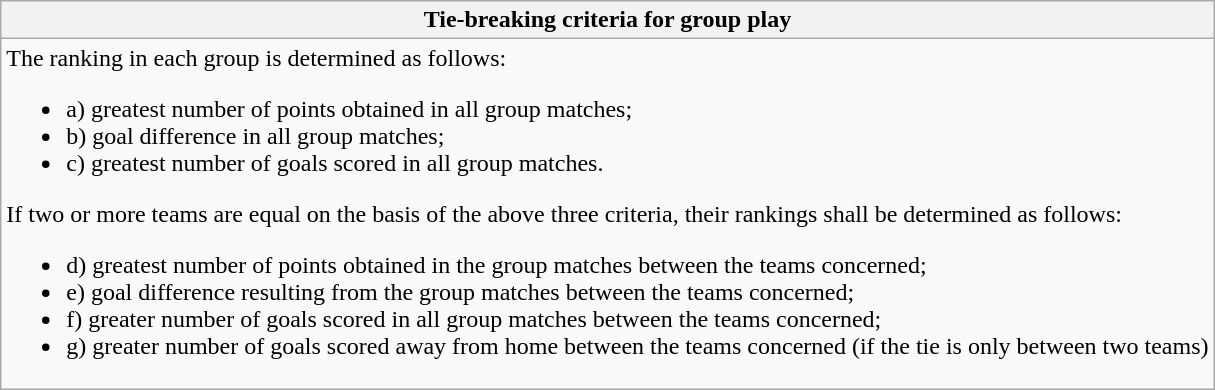<table class="wikitable collapsible collapsed">
<tr>
<th>Tie-breaking criteria for group play</th>
</tr>
<tr>
<td>The ranking in each group is determined as follows:<br><ul><li>a) greatest number of points obtained in all group matches;</li><li>b) goal difference in all group matches;</li><li>c) greatest number of goals scored in all group matches.</li></ul>If two or more teams are equal on the basis of the above three criteria, their rankings shall be determined as follows:<ul><li>d) greatest number of points obtained in the group matches between the teams concerned;</li><li>e) goal difference resulting from the group matches between the teams concerned;</li><li>f) greater number of goals scored in all group matches between the teams concerned;</li><li>g) greater number of goals scored away from home between the teams concerned (if the tie is only between two teams)</li></ul></td>
</tr>
</table>
